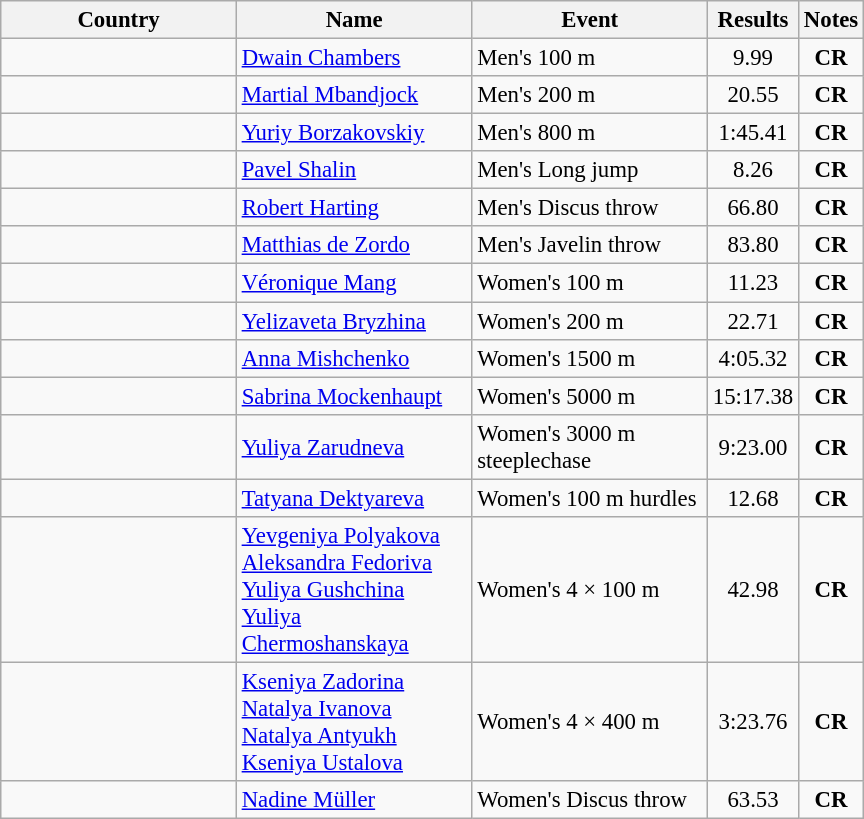<table class="wikitable" style="text-align: center; font-size:95%">
<tr>
<th width="150">Country</th>
<th width="150">Name</th>
<th width="150">Event</th>
<th width="25">Results</th>
<th width="25">Notes</th>
</tr>
<tr>
<td align="left"></td>
<td align="left"><a href='#'>Dwain Chambers</a></td>
<td align="left">Men's 100 m</td>
<td>9.99</td>
<td><strong>CR</strong></td>
</tr>
<tr>
<td align="left"></td>
<td align="left"><a href='#'>Martial Mbandjock</a></td>
<td align="left">Men's 200 m</td>
<td>20.55</td>
<td><strong>CR</strong></td>
</tr>
<tr>
<td align="left"></td>
<td align="left"><a href='#'>Yuriy Borzakovskiy</a></td>
<td align="left">Men's 800 m</td>
<td>1:45.41</td>
<td><strong>CR</strong></td>
</tr>
<tr>
<td align="left"></td>
<td align="left"><a href='#'>Pavel Shalin</a></td>
<td align="left">Men's Long jump</td>
<td>8.26</td>
<td><strong>CR</strong></td>
</tr>
<tr>
<td align="left"></td>
<td align="left"><a href='#'>Robert Harting</a></td>
<td align="left">Men's Discus throw</td>
<td>66.80</td>
<td><strong>CR</strong></td>
</tr>
<tr>
<td align="left"></td>
<td align="left"><a href='#'>Matthias de Zordo</a></td>
<td align="left">Men's Javelin throw</td>
<td>83.80</td>
<td><strong>CR</strong></td>
</tr>
<tr>
<td align="left"></td>
<td align="left"><a href='#'>Véronique Mang</a></td>
<td align="left">Women's 100 m</td>
<td>11.23</td>
<td><strong>CR</strong></td>
</tr>
<tr>
<td align="left"></td>
<td align="left"><a href='#'>Yelizaveta Bryzhina</a></td>
<td align="left">Women's 200 m</td>
<td>22.71</td>
<td><strong>CR</strong></td>
</tr>
<tr>
<td align="left"></td>
<td align="left"><a href='#'>Anna Mishchenko</a></td>
<td align="left">Women's 1500 m</td>
<td>4:05.32</td>
<td><strong>CR</strong></td>
</tr>
<tr>
<td align="left"></td>
<td align="left"><a href='#'>Sabrina Mockenhaupt</a></td>
<td align="left">Women's 5000 m</td>
<td>15:17.38</td>
<td><strong>CR</strong></td>
</tr>
<tr>
<td align="left"></td>
<td align="left"><a href='#'>Yuliya Zarudneva</a></td>
<td align="left">Women's 3000 m steeplechase</td>
<td>9:23.00</td>
<td><strong>CR</strong></td>
</tr>
<tr>
<td align="left"></td>
<td align="left"><a href='#'>Tatyana Dektyareva</a></td>
<td align="left">Women's 100 m hurdles</td>
<td>12.68</td>
<td><strong>CR</strong></td>
</tr>
<tr>
<td align="left"></td>
<td align="left"><a href='#'>Yevgeniya Polyakova</a><br><a href='#'>Aleksandra Fedoriva</a><br><a href='#'>Yuliya Gushchina</a> <br><a href='#'>Yuliya Chermoshanskaya</a></td>
<td align="left">Women's 4 × 100 m</td>
<td>42.98</td>
<td><strong>CR</strong></td>
</tr>
<tr>
<td align="left"></td>
<td align="left"><a href='#'>Kseniya Zadorina</a><br><a href='#'>Natalya Ivanova</a><br><a href='#'>Natalya Antyukh</a> <br><a href='#'>Kseniya Ustalova</a></td>
<td align="left">Women's 4 × 400 m</td>
<td>3:23.76</td>
<td><strong>CR</strong></td>
</tr>
<tr>
<td align="left"></td>
<td align="left"><a href='#'>Nadine Müller</a></td>
<td align="left">Women's Discus throw</td>
<td>63.53</td>
<td><strong>CR</strong></td>
</tr>
</table>
